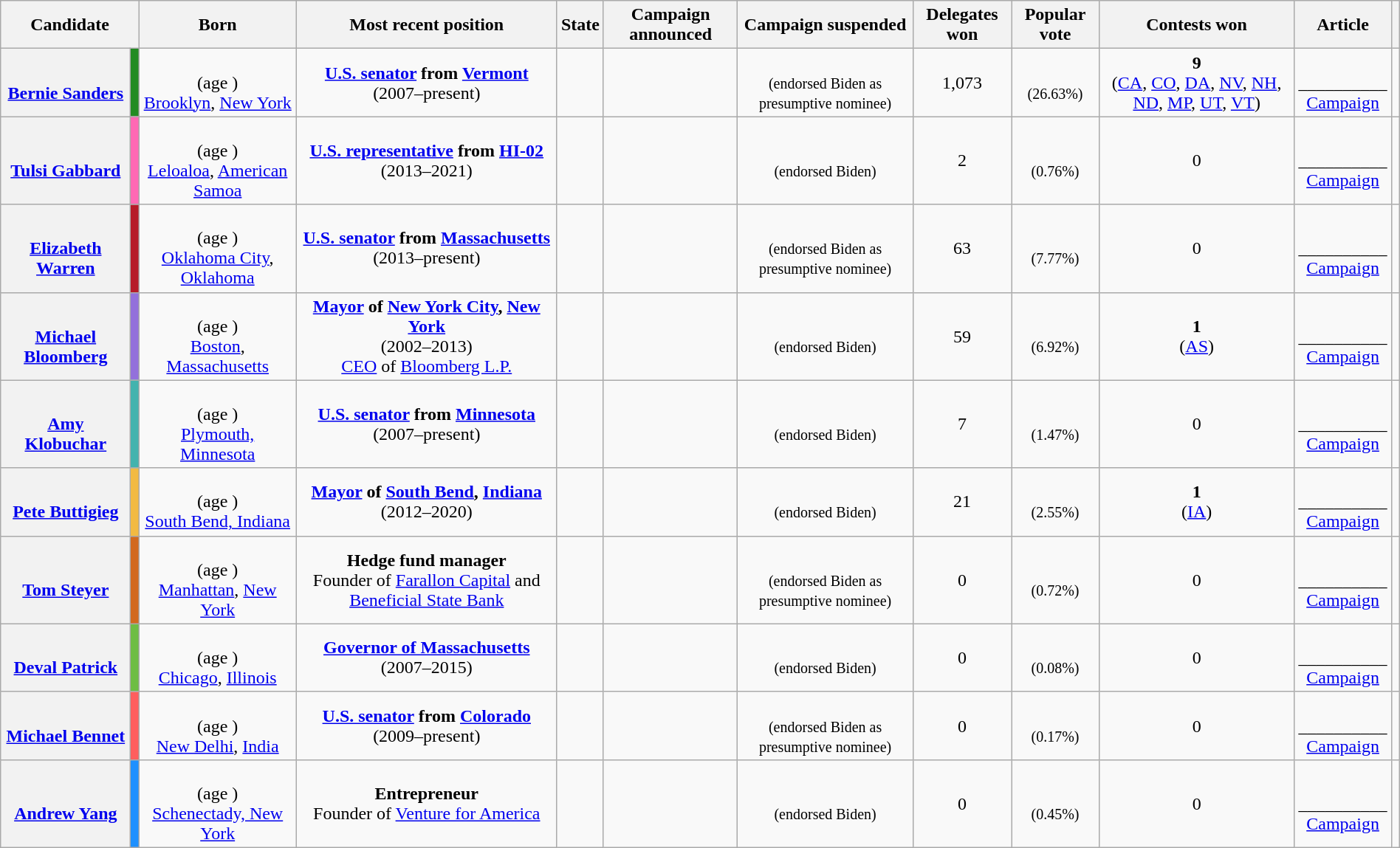<table class="wikitable sortable" style="margin:auto;text-align:center">
<tr>
<th scope="col" colspan="2" style="width:150px;">Candidate</th>
<th scope="col">Born</th>
<th scope="col" class="unsortable">Most recent position</th>
<th scope="col">State</th>
<th scope="col">Campaign announced</th>
<th scope="col">Campaign suspended</th>
<th scope="col">Delegates won</th>
<th scope="col">Popular vote</th>
<th scope="col">Contests won</th>
<th scope="col">Article</th>
<th scope="col" class="unsortable"></th>
</tr>
<tr id="Sanders">
<th><br><a href='#'>Bernie Sanders</a></th>
<td style="background:#228b22;"></td>
<td><br>(age )<br><a href='#'>Brooklyn</a>, <a href='#'>New York</a></td>
<td><strong><a href='#'>U.S. senator</a> from <a href='#'>Vermont</a></strong> <br> (2007–present)</td>
<td></td>
<td></td>
<td><br><small>(endorsed Biden as presumptive nominee)</small></td>
<td>1,073</td>
<td><br><small>(26.63%)</small></td>
<td><strong>9</strong><br> (<a href='#'>CA</a>, <a href='#'>CO</a>, <a href='#'>DA</a>, <a href='#'>NV</a>, <a href='#'>NH</a>, <a href='#'>ND</a>, <a href='#'>MP</a>, <a href='#'>UT</a>, <a href='#'>VT</a>)</td>
<td> <br>__________<br><a href='#'>Campaign</a><br><small></small></td>
<td></td>
</tr>
<tr id="Gabbard">
<th><br><a href='#'>Tulsi Gabbard</a> </th>
<td style="background:#ff69b4;"></td>
<td><br>(age )<br><a href='#'>Leloaloa</a>, <a href='#'>American Samoa</a></td>
<td><strong><a href='#'>U.S. representative</a> from <a href='#'>HI-02</a></strong> <br> (2013–2021)</td>
<td></td>
<td></td>
<td><br><small>(endorsed Biden)</small></td>
<td>2</td>
<td><br><small>(0.76%)</small></td>
<td>0</td>
<td> <br>__________<br><a href='#'>Campaign</a><br><small></small></td>
<td></td>
</tr>
<tr id="Warren">
<th><br><a href='#'>Elizabeth Warren</a></th>
<td style="background:#b61b28;"></td>
<td><br>(age )<br><a href='#'>Oklahoma City</a>, <a href='#'>Oklahoma</a></td>
<td><strong><a href='#'>U.S. senator</a> from <a href='#'>Massachusetts</a></strong> <br> (2013–present)</td>
<td></td>
<td><br></td>
<td> <br><small>(endorsed Biden as presumptive nominee)</small></td>
<td>63</td>
<td><br><small>(7.77%)</small></td>
<td>0</td>
<td> <br>__________<br><a href='#'>Campaign</a><br><small></small></td>
<td></td>
</tr>
<tr id="Bloomberg">
<th><br><a href='#'>Michael Bloomberg</a></th>
<td style="background:#9370db;"></td>
<td><br>(age )<br><a href='#'>Boston</a>, <a href='#'>Massachusetts</a></td>
<td><strong><a href='#'>Mayor</a> of <a href='#'>New York City</a>, <a href='#'>New York</a></strong> <br> (2002–2013)<br><a href='#'>CEO</a> of <a href='#'>Bloomberg L.P.</a></td>
<td></td>
<td><br></td>
<td><br><small>(endorsed Biden)</small></td>
<td>59</td>
<td><br><small>(6.92%)</small></td>
<td><strong>1</strong><br>(<a href='#'>AS</a>)</td>
<td><br>__________<br><a href='#'>Campaign</a><br><small></small></td>
<td></td>
</tr>
<tr id="Klobuchar">
<th><br><a href='#'>Amy Klobuchar</a></th>
<td style="background:#43b3ae;"></td>
<td><br>(age )<br><a href='#'>Plymouth, Minnesota</a></td>
<td><strong><a href='#'>U.S. senator</a> from <a href='#'>Minnesota</a></strong> <br> (2007–present)</td>
<td></td>
<td></td>
<td><br><small>(endorsed Biden)</small></td>
<td>7</td>
<td><br><small>(1.47%)</small></td>
<td>0</td>
<td><br>__________<br><a href='#'>Campaign</a><br><small></small></td>
<td></td>
</tr>
<tr id="Buttigieg">
<th><br><a href='#'>Pete Buttigieg</a></th>
<td style="background-color:#f2ba42;"></td>
<td><br>(age )<br><a href='#'>South Bend, Indiana</a></td>
<td><strong><a href='#'>Mayor</a> of <a href='#'>South Bend</a>, <a href='#'>Indiana</a></strong> <br> (2012–2020)</td>
<td></td>
<td><br></td>
<td><br><small>(endorsed Biden)</small></td>
<td>21</td>
<td><br><small>(2.55%)</small></td>
<td><strong>1</strong><br>(<a href='#'>IA</a>)</td>
<td><br>__________<br><a href='#'>Campaign</a><br><small></small></td>
<td></td>
</tr>
<tr id="Steyer">
<th><br><a href='#'>Tom Steyer</a></th>
<td style="background:#d2691e;"></td>
<td><br>(age )<br><a href='#'>Manhattan</a>, <a href='#'>New York</a></td>
<td><strong>Hedge fund manager</strong><br>Founder of <a href='#'>Farallon Capital</a> and <a href='#'>Beneficial State Bank</a></td>
<td></td>
<td></td>
<td><small><br>(endorsed Biden as presumptive nominee)</small></td>
<td>0</td>
<td><br><small>(0.72%)</small></td>
<td>0</td>
<td><br>__________<br><a href='#'>Campaign</a><br><small></small></td>
<td></td>
</tr>
<tr id="Patrick">
<th><br><a href='#'>Deval Patrick</a></th>
<td style="background:#6EBD43;"></td>
<td><br>(age )<br><a href='#'>Chicago</a>, <a href='#'>Illinois</a></td>
<td><strong><a href='#'>Governor of Massachusetts</a></strong> <br> (2007–2015)</td>
<td></td>
<td></td>
<td><br><small>(endorsed Biden)</small></td>
<td>0</td>
<td><br><small>(0.08%)</small></td>
<td>0</td>
<td><br>__________<br><a href='#'>Campaign</a><br><small></small></td>
<td></td>
</tr>
<tr id="Bennet">
<th><br><a href='#'>Michael Bennet</a></th>
<td style="background:#FF5E5E;"></td>
<td><br>(age )<br><a href='#'>New Delhi</a>, <a href='#'>India</a></td>
<td><strong><a href='#'>U.S. senator</a> from <a href='#'>Colorado</a></strong> <br> (2009–present)</td>
<td></td>
<td></td>
<td><br><small>(endorsed Biden as presumptive nominee)</small></td>
<td>0</td>
<td><br><small>(0.17%)</small></td>
<td>0</td>
<td><br>__________<br><a href='#'>Campaign</a><br><small></small></td>
<td></td>
</tr>
<tr id="Yang">
<th><br><a href='#'>Andrew Yang</a></th>
<td style="background:DodgerBlue;"></td>
<td><br>(age )<br><a href='#'>Schenectady, New York</a></td>
<td><strong>Entrepreneur</strong><br>Founder of <a href='#'>Venture for America</a></td>
<td></td>
<td></td>
<td><br><small>(endorsed Biden)</small></td>
<td>0</td>
<td><br><small>(0.45%)</small></td>
<td>0</td>
<td><br>__________<br><a href='#'>Campaign</a><br><small></small></td>
<td></td>
</tr>
</table>
